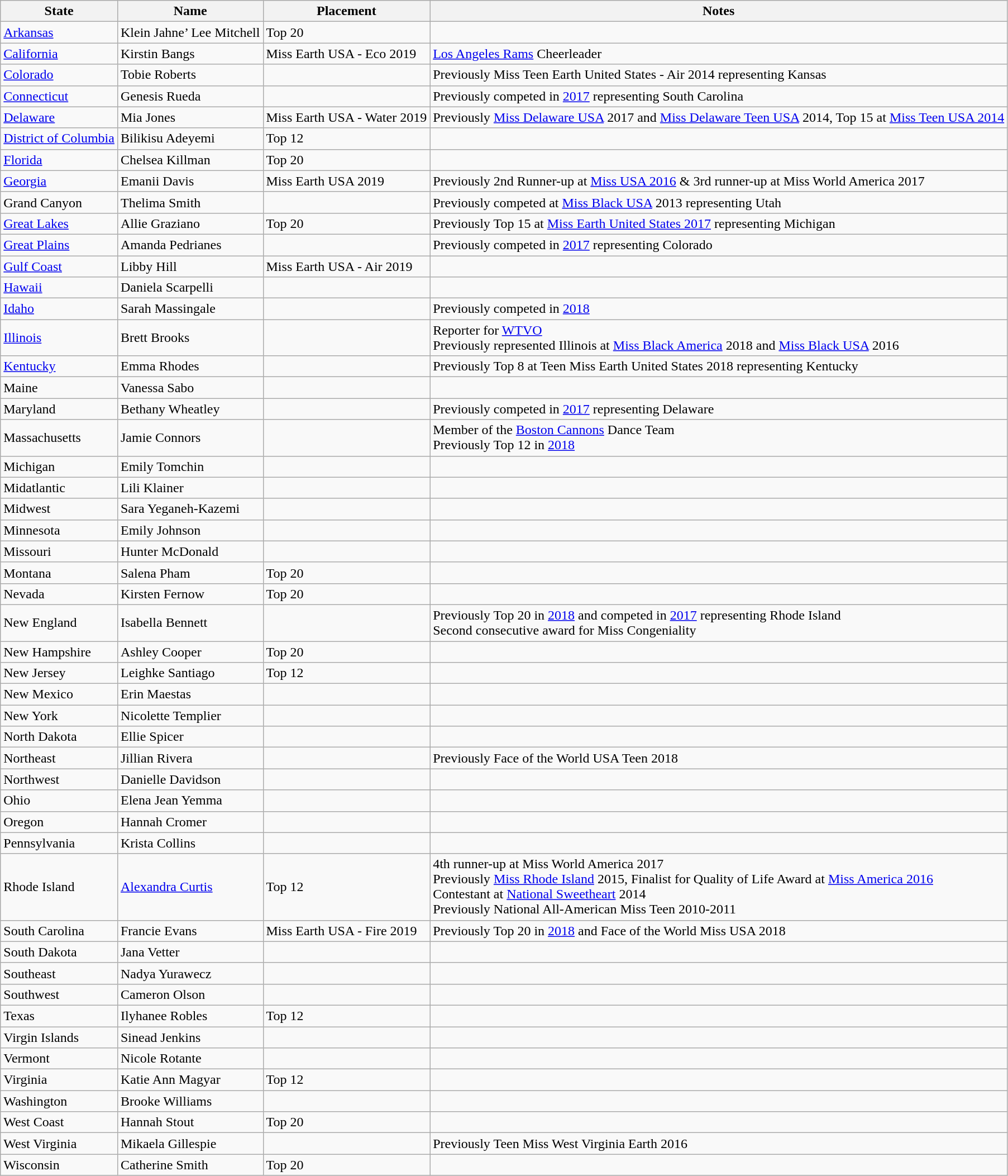<table class="wikitable sortable">
<tr>
<th>State</th>
<th>Name</th>
<th>Placement</th>
<th>Notes</th>
</tr>
<tr>
<td><a href='#'>Arkansas</a></td>
<td>Klein Jahne’ Lee Mitchell</td>
<td>Top 20</td>
<td></td>
</tr>
<tr>
<td><a href='#'>California</a></td>
<td>Kirstin Bangs</td>
<td>Miss Earth USA - Eco 2019</td>
<td><a href='#'>Los Angeles Rams</a> Cheerleader</td>
</tr>
<tr>
<td><a href='#'>Colorado</a></td>
<td>Tobie Roberts</td>
<td></td>
<td>Previously Miss Teen Earth United States - Air 2014 representing Kansas</td>
</tr>
<tr>
<td><a href='#'>Connecticut</a></td>
<td>Genesis Rueda</td>
<td></td>
<td>Previously competed in <a href='#'>2017</a> representing South Carolina</td>
</tr>
<tr>
<td><a href='#'>Delaware</a></td>
<td>Mia Jones</td>
<td>Miss Earth USA - Water 2019</td>
<td>Previously <a href='#'>Miss Delaware USA</a> 2017 and <a href='#'>Miss Delaware Teen USA</a> 2014, Top 15 at <a href='#'>Miss Teen USA 2014</a></td>
</tr>
<tr>
<td><a href='#'>District of Columbia</a></td>
<td>Bilikisu Adeyemi</td>
<td>Top 12</td>
<td></td>
</tr>
<tr>
<td><a href='#'>Florida</a></td>
<td>Chelsea Killman</td>
<td>Top 20</td>
<td></td>
</tr>
<tr>
<td><a href='#'>Georgia</a></td>
<td>Emanii Davis</td>
<td>Miss Earth USA 2019</td>
<td>Previously 2nd Runner-up at <a href='#'>Miss USA 2016</a> & 3rd runner-up at Miss World America 2017</td>
</tr>
<tr>
<td>Grand Canyon</td>
<td>Thelima Smith</td>
<td></td>
<td>Previously competed at <a href='#'>Miss Black USA</a> 2013 representing Utah</td>
</tr>
<tr>
<td><a href='#'>Great Lakes</a></td>
<td>Allie Graziano</td>
<td>Top 20</td>
<td>Previously Top 15 at <a href='#'>Miss Earth United States 2017</a> representing Michigan</td>
</tr>
<tr>
<td><a href='#'>Great Plains</a></td>
<td>Amanda Pedrianes</td>
<td></td>
<td>Previously competed in <a href='#'>2017</a> representing Colorado</td>
</tr>
<tr>
<td><a href='#'>Gulf Coast</a></td>
<td>Libby Hill</td>
<td>Miss Earth USA - Air 2019</td>
<td></td>
</tr>
<tr>
<td><a href='#'>Hawaii</a></td>
<td>Daniela Scarpelli</td>
<td></td>
<td></td>
</tr>
<tr>
<td><a href='#'>Idaho</a></td>
<td>Sarah Massingale</td>
<td></td>
<td>Previously competed in <a href='#'>2018</a></td>
</tr>
<tr>
<td><a href='#'>Illinois</a></td>
<td>Brett Brooks</td>
<td></td>
<td>Reporter for <a href='#'>WTVO</a><br>Previously represented Illinois at <a href='#'>Miss Black America</a> 2018 and <a href='#'>Miss Black USA</a> 2016</td>
</tr>
<tr>
<td><a href='#'>Kentucky</a></td>
<td>Emma Rhodes</td>
<td></td>
<td>Previously Top 8 at Teen Miss Earth United States 2018 representing Kentucky</td>
</tr>
<tr>
<td>Maine</td>
<td>Vanessa Sabo</td>
<td></td>
<td></td>
</tr>
<tr>
<td>Maryland</td>
<td>Bethany Wheatley</td>
<td></td>
<td>Previously competed in <a href='#'>2017</a> representing Delaware</td>
</tr>
<tr>
<td>Massachusetts</td>
<td>Jamie Connors</td>
<td></td>
<td>Member of the <a href='#'>Boston Cannons</a> Dance Team<br>Previously Top 12 in <a href='#'>2018</a></td>
</tr>
<tr>
<td>Michigan</td>
<td>Emily Tomchin</td>
<td></td>
<td></td>
</tr>
<tr>
<td>Midatlantic</td>
<td>Lili Klainer</td>
<td></td>
<td></td>
</tr>
<tr>
<td>Midwest</td>
<td>Sara Yeganeh-Kazemi</td>
<td></td>
<td></td>
</tr>
<tr>
<td>Minnesota</td>
<td>Emily Johnson</td>
<td></td>
<td></td>
</tr>
<tr>
<td>Missouri</td>
<td>Hunter McDonald</td>
<td></td>
<td></td>
</tr>
<tr>
<td>Montana</td>
<td>Salena Pham</td>
<td>Top 20</td>
<td></td>
</tr>
<tr>
<td>Nevada</td>
<td>Kirsten Fernow</td>
<td>Top 20</td>
<td></td>
</tr>
<tr>
<td>New England</td>
<td>Isabella Bennett</td>
<td></td>
<td>Previously Top 20 in <a href='#'>2018</a> and competed in <a href='#'>2017</a> representing Rhode Island<br>Second consecutive award for Miss Congeniality</td>
</tr>
<tr>
<td>New Hampshire</td>
<td>Ashley Cooper</td>
<td>Top 20</td>
<td></td>
</tr>
<tr>
<td>New Jersey</td>
<td>Leighke Santiago</td>
<td>Top 12</td>
<td></td>
</tr>
<tr>
<td>New Mexico</td>
<td>Erin Maestas</td>
<td></td>
<td></td>
</tr>
<tr>
<td>New York</td>
<td>Nicolette Templier</td>
<td></td>
<td></td>
</tr>
<tr>
<td>North Dakota</td>
<td>Ellie Spicer</td>
<td></td>
<td></td>
</tr>
<tr>
<td>Northeast</td>
<td>Jillian Rivera</td>
<td></td>
<td>Previously Face of the World USA Teen 2018</td>
</tr>
<tr>
<td>Northwest</td>
<td>Danielle Davidson</td>
<td></td>
<td></td>
</tr>
<tr>
<td>Ohio</td>
<td>Elena Jean Yemma</td>
<td></td>
<td></td>
</tr>
<tr>
<td>Oregon</td>
<td>Hannah Cromer</td>
<td></td>
<td></td>
</tr>
<tr>
<td>Pennsylvania</td>
<td>Krista Collins</td>
<td></td>
<td></td>
</tr>
<tr>
<td>Rhode Island</td>
<td><a href='#'>Alexandra Curtis</a></td>
<td>Top 12</td>
<td>4th runner-up at Miss World America 2017<br>Previously <a href='#'>Miss Rhode Island</a> 2015, Finalist for Quality of Life Award at <a href='#'>Miss America 2016</a><br>Contestant at <a href='#'>National Sweetheart</a> 2014<br>Previously National All-American Miss Teen 2010-2011</td>
</tr>
<tr>
<td>South Carolina</td>
<td>Francie Evans</td>
<td>Miss Earth USA - Fire 2019</td>
<td>Previously Top 20 in <a href='#'>2018</a> and Face of the World Miss USA 2018</td>
</tr>
<tr>
<td>South Dakota</td>
<td>Jana Vetter</td>
<td></td>
<td></td>
</tr>
<tr>
<td>Southeast</td>
<td>Nadya Yurawecz</td>
<td></td>
<td></td>
</tr>
<tr>
<td>Southwest</td>
<td>Cameron Olson</td>
<td></td>
<td></td>
</tr>
<tr>
<td>Texas</td>
<td>Ilyhanee Robles</td>
<td>Top 12</td>
<td></td>
</tr>
<tr>
<td>Virgin Islands</td>
<td>Sinead Jenkins</td>
<td></td>
<td></td>
</tr>
<tr>
<td>Vermont</td>
<td>Nicole Rotante</td>
<td></td>
<td></td>
</tr>
<tr>
<td>Virginia</td>
<td>Katie Ann Magyar</td>
<td>Top 12</td>
<td></td>
</tr>
<tr>
<td>Washington</td>
<td>Brooke Williams</td>
<td></td>
<td></td>
</tr>
<tr>
<td>West Coast</td>
<td>Hannah Stout</td>
<td>Top 20</td>
<td></td>
</tr>
<tr>
<td>West Virginia</td>
<td>Mikaela Gillespie</td>
<td></td>
<td>Previously Teen Miss West Virginia Earth 2016</td>
</tr>
<tr>
<td>Wisconsin</td>
<td>Catherine Smith</td>
<td>Top 20</td>
<td></td>
</tr>
</table>
